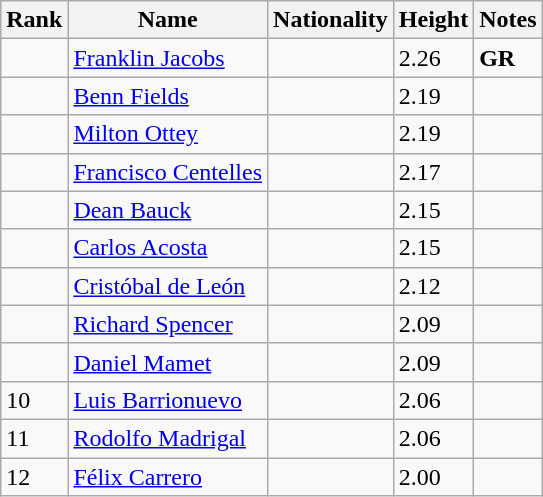<table class="wikitable sortable">
<tr>
<th>Rank</th>
<th>Name</th>
<th>Nationality</th>
<th>Height</th>
<th>Notes</th>
</tr>
<tr>
<td></td>
<td><a href='#'>Franklin Jacobs</a></td>
<td></td>
<td>2.26</td>
<td><strong>GR</strong></td>
</tr>
<tr>
<td></td>
<td><a href='#'>Benn Fields</a></td>
<td></td>
<td>2.19</td>
<td></td>
</tr>
<tr>
<td></td>
<td><a href='#'>Milton Ottey</a></td>
<td></td>
<td>2.19</td>
<td></td>
</tr>
<tr>
<td></td>
<td><a href='#'>Francisco Centelles</a></td>
<td></td>
<td>2.17</td>
<td></td>
</tr>
<tr>
<td></td>
<td><a href='#'>Dean Bauck</a></td>
<td></td>
<td>2.15</td>
<td></td>
</tr>
<tr>
<td></td>
<td><a href='#'>Carlos Acosta</a></td>
<td></td>
<td>2.15</td>
<td></td>
</tr>
<tr>
<td></td>
<td><a href='#'>Cristóbal de León</a></td>
<td></td>
<td>2.12</td>
<td></td>
</tr>
<tr>
<td></td>
<td><a href='#'>Richard Spencer</a></td>
<td></td>
<td>2.09</td>
<td></td>
</tr>
<tr>
<td></td>
<td><a href='#'>Daniel Mamet</a></td>
<td></td>
<td>2.09</td>
<td></td>
</tr>
<tr>
<td>10</td>
<td><a href='#'>Luis Barrionuevo</a></td>
<td></td>
<td>2.06</td>
<td></td>
</tr>
<tr>
<td>11</td>
<td><a href='#'>Rodolfo Madrigal</a></td>
<td></td>
<td>2.06</td>
<td></td>
</tr>
<tr>
<td>12</td>
<td><a href='#'>Félix Carrero</a></td>
<td></td>
<td>2.00</td>
<td></td>
</tr>
</table>
